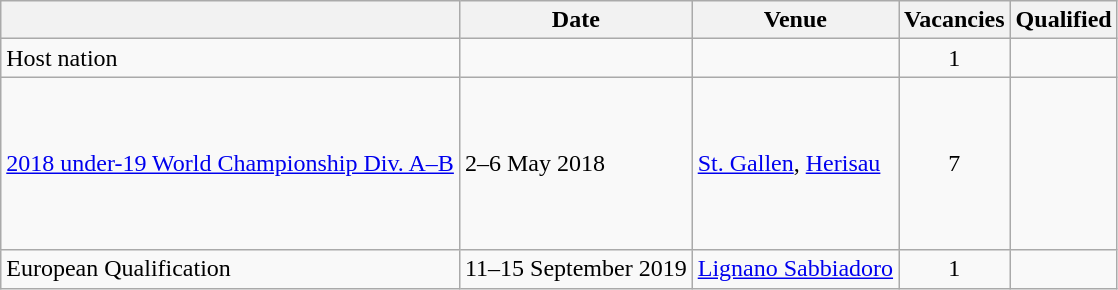<table class="wikitable">
<tr>
<th></th>
<th>Date</th>
<th>Venue</th>
<th>Vacancies</th>
<th>Qualified</th>
</tr>
<tr>
<td>Host nation</td>
<td></td>
<td></td>
<td align="center">1</td>
<td></td>
</tr>
<tr>
<td><a href='#'>2018 under-19 World Championship Div. A–B</a></td>
<td>2–6 May 2018</td>
<td> <a href='#'>St. Gallen</a>, <a href='#'>Herisau</a></td>
<td align=center>7</td>
<td><br><br><br><br><br><br></td>
</tr>
<tr>
<td>European Qualification</td>
<td>11–15 September 2019</td>
<td> <a href='#'>Lignano Sabbiadoro</a></td>
<td align=center>1</td>
<td></td>
</tr>
</table>
